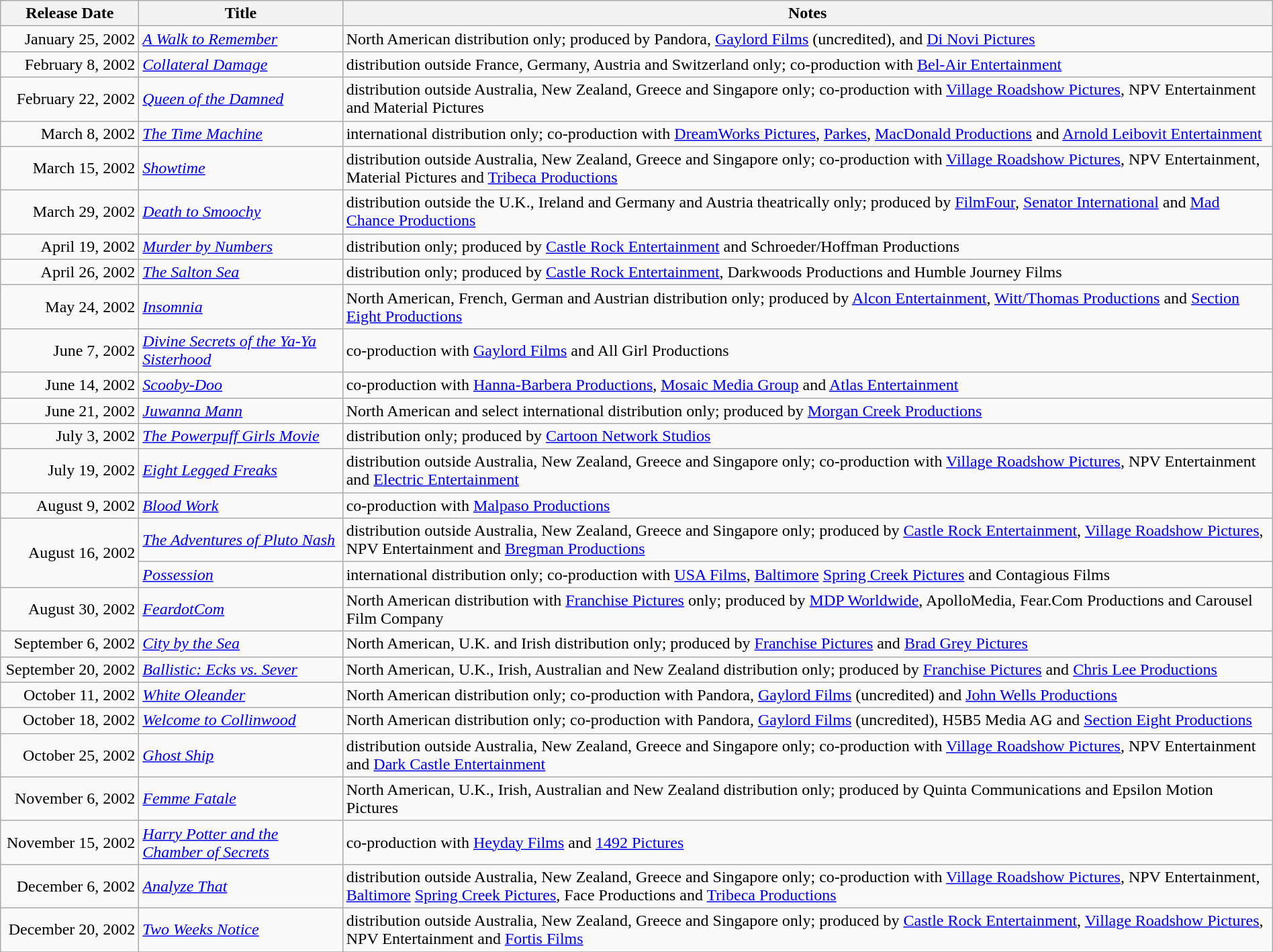<table class="wikitable sortable" style="width:100%;">
<tr>
<th scope="col" style=width:130px;">Release Date</th>
<th>Title</th>
<th>Notes</th>
</tr>
<tr>
<td style="text-align:right;">January 25, 2002</td>
<td><em><a href='#'>A Walk to Remember</a></em></td>
<td>North American distribution only; produced by Pandora, <a href='#'>Gaylord Films</a> (uncredited), and <a href='#'>Di Novi Pictures</a></td>
</tr>
<tr>
<td style="text-align:right;">February 8, 2002</td>
<td><em><a href='#'>Collateral Damage</a></em></td>
<td>distribution outside France, Germany, Austria and Switzerland only; co-production with <a href='#'>Bel-Air Entertainment</a></td>
</tr>
<tr>
<td style="text-align:right;">February 22, 2002</td>
<td><em><a href='#'>Queen of the Damned</a></em></td>
<td>distribution outside Australia, New Zealand, Greece and Singapore only; co-production with <a href='#'>Village Roadshow Pictures</a>, NPV Entertainment and Material Pictures</td>
</tr>
<tr>
<td style="text-align:right;">March 8, 2002</td>
<td><em><a href='#'>The Time Machine</a></em></td>
<td>international distribution only; co-production with <a href='#'>DreamWorks Pictures</a>, <a href='#'>Parkes</a>, <a href='#'>MacDonald Productions</a> and <a href='#'>Arnold Leibovit Entertainment</a></td>
</tr>
<tr>
<td style="text-align:right;">March 15, 2002</td>
<td><em><a href='#'>Showtime</a></em></td>
<td>distribution outside Australia, New Zealand, Greece and Singapore only; co-production with <a href='#'>Village Roadshow Pictures</a>, NPV Entertainment, Material Pictures and <a href='#'>Tribeca Productions</a></td>
</tr>
<tr>
<td style="text-align:right;">March 29, 2002</td>
<td><em><a href='#'>Death to Smoochy</a></em></td>
<td>distribution outside the U.K., Ireland and Germany and Austria theatrically only; produced by <a href='#'>FilmFour</a>, <a href='#'>Senator International</a> and <a href='#'>Mad Chance Productions</a></td>
</tr>
<tr>
<td style="text-align:right;">April 19, 2002</td>
<td><em><a href='#'>Murder by Numbers</a></em></td>
<td>distribution only; produced by <a href='#'>Castle Rock Entertainment</a> and Schroeder/Hoffman Productions</td>
</tr>
<tr>
<td style="text-align:right;">April 26, 2002</td>
<td><em><a href='#'>The Salton Sea</a></em></td>
<td>distribution only; produced by <a href='#'>Castle Rock Entertainment</a>, Darkwoods Productions and Humble Journey Films</td>
</tr>
<tr>
<td style="text-align:right;">May 24, 2002</td>
<td><em><a href='#'>Insomnia</a></em></td>
<td>North American, French, German and Austrian distribution only; produced by <a href='#'>Alcon Entertainment</a>, <a href='#'>Witt/Thomas Productions</a> and <a href='#'>Section Eight Productions</a></td>
</tr>
<tr>
<td style="text-align:right;">June 7, 2002</td>
<td><em><a href='#'>Divine Secrets of the Ya-Ya Sisterhood</a></em></td>
<td>co-production with <a href='#'>Gaylord Films</a> and All Girl Productions</td>
</tr>
<tr>
<td style="text-align:right;">June 14, 2002</td>
<td><em><a href='#'>Scooby-Doo</a></em></td>
<td>co-production with <a href='#'>Hanna-Barbera Productions</a>, <a href='#'>Mosaic Media Group</a> and <a href='#'>Atlas Entertainment</a></td>
</tr>
<tr>
<td style="text-align:right;">June 21, 2002</td>
<td><em><a href='#'>Juwanna Mann</a></em></td>
<td>North American and select international distribution only; produced by <a href='#'>Morgan Creek Productions</a></td>
</tr>
<tr>
<td style="text-align:right;">July 3, 2002</td>
<td><em><a href='#'>The Powerpuff Girls Movie</a></em></td>
<td>distribution only; produced by <a href='#'>Cartoon Network Studios</a></td>
</tr>
<tr>
<td style="text-align:right;">July 19, 2002</td>
<td><em><a href='#'>Eight Legged Freaks</a></em></td>
<td>distribution outside Australia, New Zealand, Greece and Singapore only; co-production with <a href='#'>Village Roadshow Pictures</a>, NPV Entertainment and <a href='#'>Electric Entertainment</a></td>
</tr>
<tr>
<td style="text-align:right;">August 9, 2002</td>
<td><em><a href='#'>Blood Work</a></em></td>
<td>co-production with <a href='#'>Malpaso Productions</a></td>
</tr>
<tr>
<td style="text-align:right;" rowspan="2">August 16, 2002</td>
<td><em><a href='#'>The Adventures of Pluto Nash</a></em></td>
<td>distribution outside Australia, New Zealand, Greece and Singapore only; produced by <a href='#'>Castle Rock Entertainment</a>, <a href='#'>Village Roadshow Pictures</a>, NPV Entertainment and <a href='#'>Bregman Productions</a></td>
</tr>
<tr>
<td><em><a href='#'>Possession</a></em></td>
<td>international distribution only; co-production with <a href='#'>USA Films</a>, <a href='#'>Baltimore</a> <a href='#'>Spring Creek Pictures</a> and Contagious Films</td>
</tr>
<tr>
<td style="text-align:right;">August 30, 2002</td>
<td><em><a href='#'>FeardotCom</a></em></td>
<td>North American distribution with <a href='#'>Franchise Pictures</a> only; produced by <a href='#'>MDP Worldwide</a>, ApolloMedia, Fear.Com Productions and Carousel Film Company</td>
</tr>
<tr>
<td style="text-align:right;">September 6, 2002</td>
<td><em><a href='#'>City by the Sea</a></em></td>
<td>North American, U.K. and Irish distribution only; produced by <a href='#'>Franchise Pictures</a> and <a href='#'>Brad Grey Pictures</a></td>
</tr>
<tr>
<td style="text-align:right;">September 20, 2002</td>
<td><em><a href='#'>Ballistic: Ecks vs. Sever</a></em></td>
<td>North American, U.K., Irish, Australian and New Zealand distribution only; produced by <a href='#'>Franchise Pictures</a> and <a href='#'>Chris Lee Productions</a></td>
</tr>
<tr>
<td style="text-align:right;">October 11, 2002</td>
<td><em><a href='#'>White Oleander</a></em></td>
<td>North American distribution only; co-production with Pandora, <a href='#'>Gaylord Films</a> (uncredited) and <a href='#'>John Wells Productions</a></td>
</tr>
<tr>
<td style="text-align:right;">October 18, 2002</td>
<td><em><a href='#'>Welcome to Collinwood</a></em></td>
<td>North American distribution only; co-production with Pandora, <a href='#'>Gaylord Films</a> (uncredited), H5B5 Media AG and <a href='#'>Section Eight Productions</a></td>
</tr>
<tr>
<td style="text-align:right;">October 25, 2002</td>
<td><em><a href='#'>Ghost Ship</a></em></td>
<td>distribution outside Australia, New Zealand, Greece and Singapore only; co-production with <a href='#'>Village Roadshow Pictures</a>, NPV Entertainment and <a href='#'>Dark Castle Entertainment</a></td>
</tr>
<tr>
<td style="text-align:right;">November 6, 2002</td>
<td><em><a href='#'>Femme Fatale</a></em></td>
<td>North American, U.K., Irish, Australian and New Zealand distribution only; produced by Quinta Communications and Epsilon Motion Pictures</td>
</tr>
<tr>
<td style="text-align:right;">November 15, 2002</td>
<td><em><a href='#'>Harry Potter and the Chamber of Secrets</a></em></td>
<td>co-production with <a href='#'>Heyday Films</a> and <a href='#'>1492 Pictures</a></td>
</tr>
<tr>
<td style="text-align:right;">December 6, 2002</td>
<td><em><a href='#'>Analyze That</a></em></td>
<td>distribution outside Australia, New Zealand, Greece and Singapore only; co-production with <a href='#'>Village Roadshow Pictures</a>, NPV Entertainment, <a href='#'>Baltimore</a> <a href='#'>Spring Creek Pictures</a>, Face Productions and <a href='#'>Tribeca Productions</a></td>
</tr>
<tr>
<td style="text-align:right;">December 20, 2002</td>
<td><em><a href='#'>Two Weeks Notice</a></em></td>
<td>distribution outside Australia, New Zealand, Greece and Singapore only; produced by <a href='#'>Castle Rock Entertainment</a>, <a href='#'>Village Roadshow Pictures</a>, NPV Entertainment and <a href='#'>Fortis Films</a></td>
</tr>
<tr>
</tr>
</table>
